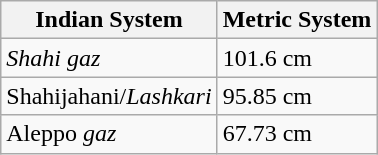<table class="wikitable">
<tr>
<th>Indian System</th>
<th>Metric System</th>
</tr>
<tr>
<td><em>Shahi gaz</em></td>
<td>101.6 cm</td>
</tr>
<tr>
<td>Shahijahani/<em>Lashkari</em></td>
<td>95.85 cm</td>
</tr>
<tr>
<td>Aleppo <em>gaz</em></td>
<td>67.73 cm</td>
</tr>
</table>
